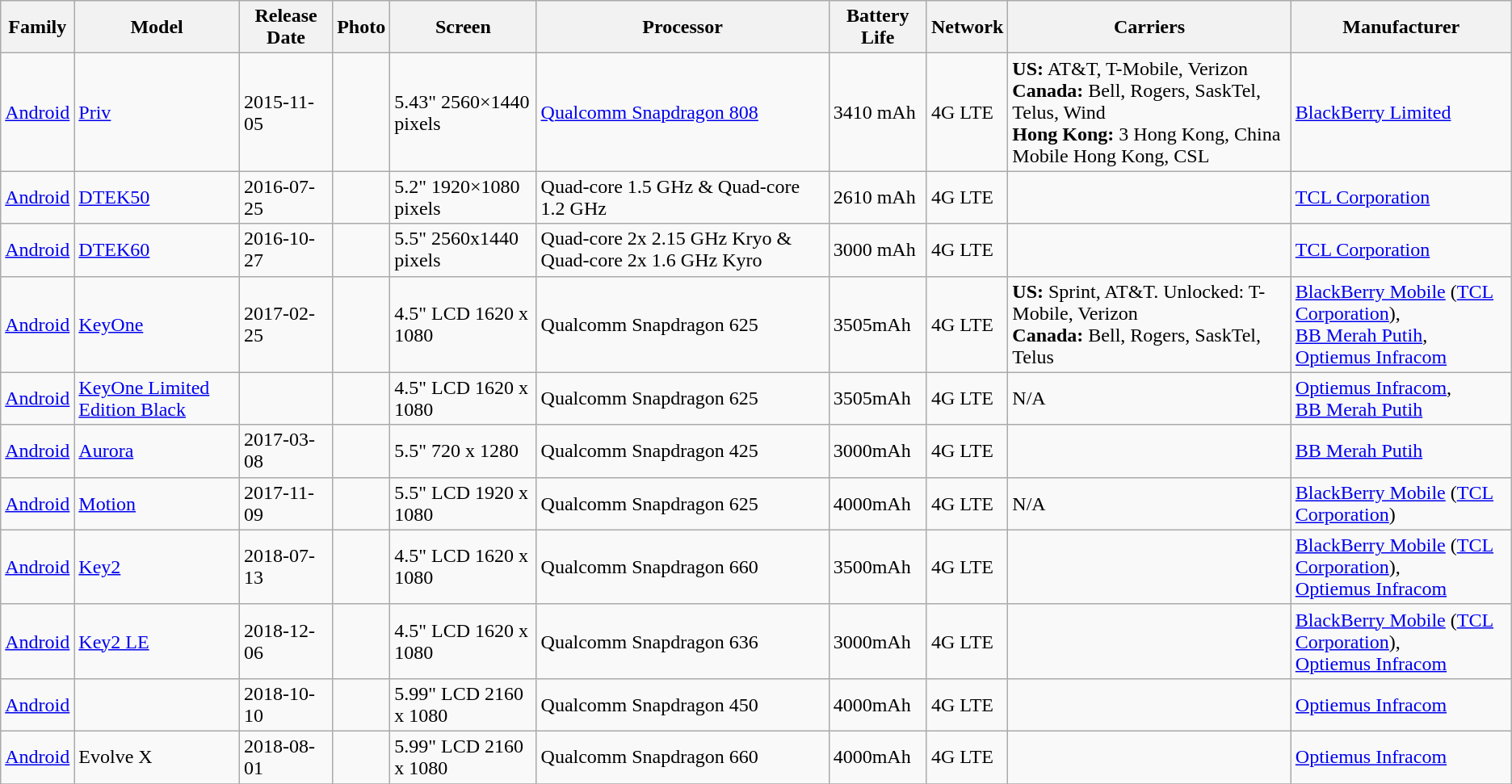<table class="wikitable sortable">
<tr>
<th>Family</th>
<th>Model</th>
<th>Release Date</th>
<th>Photo</th>
<th>Screen</th>
<th>Processor</th>
<th>Battery Life</th>
<th>Network</th>
<th>Carriers</th>
<th>Manufacturer</th>
</tr>
<tr>
<td><a href='#'>Android</a></td>
<td><a href='#'>Priv</a></td>
<td>2015-11-05</td>
<td></td>
<td>5.43" 2560×1440 pixels</td>
<td><a href='#'>Qualcomm Snapdragon 808</a></td>
<td>3410 mAh</td>
<td>4G LTE</td>
<td><strong>US:</strong> AT&T, T-Mobile, Verizon<br><strong>Canada:</strong> Bell, Rogers, SaskTel, Telus, Wind<br><strong>Hong Kong:</strong> 3 Hong Kong, China Mobile Hong Kong, CSL</td>
<td><a href='#'>BlackBerry Limited</a></td>
</tr>
<tr>
<td><a href='#'>Android</a></td>
<td><a href='#'>DTEK50</a></td>
<td>2016-07-25</td>
<td></td>
<td>5.2" 1920×1080 pixels</td>
<td>Quad-core 1.5 GHz & Quad-core 1.2 GHz</td>
<td>2610 mAh</td>
<td>4G LTE</td>
<td></td>
<td><a href='#'>TCL Corporation</a></td>
</tr>
<tr>
<td><a href='#'>Android</a></td>
<td><a href='#'>DTEK60</a></td>
<td>2016-10-27</td>
<td></td>
<td>5.5" 2560x1440 pixels</td>
<td>Quad-core 2x 2.15 GHz Kryo & Quad-core 2x 1.6 GHz Kyro</td>
<td>3000 mAh</td>
<td>4G LTE</td>
<td></td>
<td><a href='#'>TCL Corporation</a></td>
</tr>
<tr>
<td><a href='#'>Android</a></td>
<td><a href='#'>KeyOne</a></td>
<td>2017-02-25</td>
<td></td>
<td>4.5" LCD 1620 x 1080</td>
<td>Qualcomm Snapdragon 625</td>
<td>3505mAh</td>
<td>4G LTE</td>
<td><strong>US:</strong> Sprint, AT&T. Unlocked: T-Mobile, Verizon<br><strong>Canada:</strong> Bell, Rogers, SaskTel, Telus</td>
<td><a href='#'>BlackBerry Mobile</a> (<a href='#'>TCL Corporation</a>),<br><a href='#'>BB Merah Putih</a>,<br><a href='#'>Optiemus Infracom</a></td>
</tr>
<tr>
<td><a href='#'>Android</a></td>
<td><a href='#'>KeyOne Limited Edition Black</a></td>
<td></td>
<td></td>
<td>4.5" LCD 1620 x 1080</td>
<td>Qualcomm Snapdragon 625</td>
<td>3505mAh</td>
<td>4G LTE</td>
<td>N/A</td>
<td><a href='#'>Optiemus Infracom</a>,<br><a href='#'>BB Merah Putih</a><br></td>
</tr>
<tr>
<td><a href='#'>Android</a></td>
<td><a href='#'>Aurora</a></td>
<td>2017-03-08</td>
<td></td>
<td>5.5" 720 x 1280</td>
<td>Qualcomm Snapdragon 425</td>
<td>3000mAh</td>
<td>4G LTE</td>
<td></td>
<td><a href='#'>BB Merah Putih</a></td>
</tr>
<tr>
<td><a href='#'>Android</a></td>
<td><a href='#'>Motion</a></td>
<td>2017-11-09</td>
<td></td>
<td>5.5" LCD 1920 x 1080</td>
<td>Qualcomm Snapdragon 625</td>
<td>4000mAh</td>
<td>4G LTE</td>
<td>N/A</td>
<td><a href='#'>BlackBerry Mobile</a> (<a href='#'>TCL Corporation</a>)</td>
</tr>
<tr>
<td><a href='#'>Android</a></td>
<td><a href='#'>Key2</a></td>
<td>2018-07-13</td>
<td></td>
<td>4.5" LCD 1620 x 1080</td>
<td>Qualcomm Snapdragon 660</td>
<td>3500mAh</td>
<td>4G LTE</td>
<td></td>
<td><a href='#'>BlackBerry Mobile</a> (<a href='#'>TCL Corporation</a>),<br><a href='#'>Optiemus Infracom</a></td>
</tr>
<tr>
<td><a href='#'>Android</a></td>
<td><a href='#'>Key2 LE</a></td>
<td>2018-12-06</td>
<td></td>
<td>4.5" LCD 1620 x 1080</td>
<td>Qualcomm Snapdragon 636</td>
<td>3000mAh</td>
<td>4G LTE</td>
<td></td>
<td><a href='#'>BlackBerry Mobile</a> (<a href='#'>TCL Corporation</a>),<br><a href='#'>Optiemus Infracom</a></td>
</tr>
<tr>
<td><a href='#'>Android</a></td>
<td></td>
<td>2018-10-10</td>
<td></td>
<td>5.99" LCD 2160 x 1080</td>
<td>Qualcomm Snapdragon 450</td>
<td>4000mAh</td>
<td>4G LTE</td>
<td></td>
<td><a href='#'>Optiemus Infracom</a></td>
</tr>
<tr>
<td><a href='#'>Android</a></td>
<td>Evolve X</td>
<td>2018-08-01</td>
<td></td>
<td>5.99" LCD 2160 x 1080</td>
<td>Qualcomm Snapdragon 660</td>
<td>4000mAh</td>
<td>4G LTE</td>
<td></td>
<td><a href='#'>Optiemus Infracom</a></td>
</tr>
<tr>
</tr>
</table>
